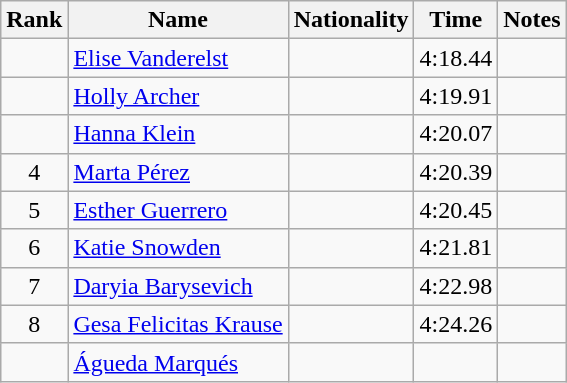<table class="wikitable sortable" style="text-align:center">
<tr>
<th>Rank</th>
<th>Name</th>
<th>Nationality</th>
<th>Time</th>
<th>Notes</th>
</tr>
<tr>
<td></td>
<td align=left><a href='#'>Elise Vanderelst</a></td>
<td align=left></td>
<td>4:18.44</td>
<td></td>
</tr>
<tr>
<td></td>
<td align=left><a href='#'>Holly Archer</a></td>
<td align=left></td>
<td>4:19.91</td>
<td></td>
</tr>
<tr>
<td></td>
<td align=left><a href='#'>Hanna Klein</a></td>
<td align=left></td>
<td>4:20.07</td>
<td></td>
</tr>
<tr>
<td>4</td>
<td align=left><a href='#'>Marta Pérez</a></td>
<td align=left></td>
<td>4:20.39</td>
<td></td>
</tr>
<tr>
<td>5</td>
<td align=left><a href='#'>Esther Guerrero</a></td>
<td align=left></td>
<td>4:20.45</td>
<td></td>
</tr>
<tr>
<td>6</td>
<td align=left><a href='#'>Katie Snowden</a></td>
<td align=left></td>
<td>4:21.81</td>
<td></td>
</tr>
<tr>
<td>7</td>
<td align=left><a href='#'>Daryia Barysevich</a></td>
<td align=left></td>
<td>4:22.98</td>
<td></td>
</tr>
<tr>
<td>8</td>
<td align=left><a href='#'>Gesa Felicitas Krause</a></td>
<td align=left></td>
<td>4:24.26</td>
<td></td>
</tr>
<tr>
<td></td>
<td align=left><a href='#'>Águeda Marqués</a></td>
<td align=left></td>
<td></td>
<td></td>
</tr>
</table>
